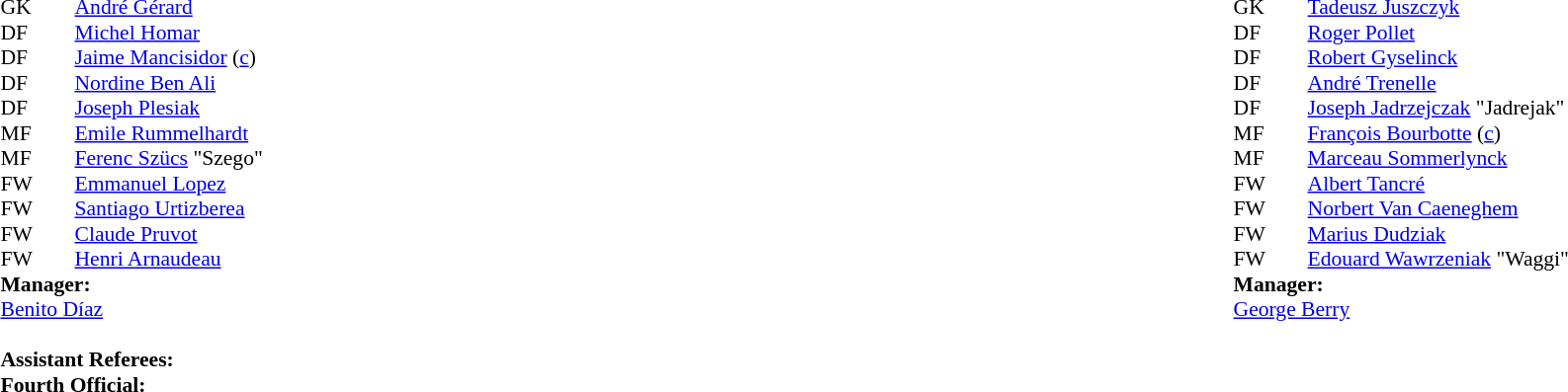<table width=100%>
<tr>
<td valign="top" width="50%"><br><table style=font-size:90% cellspacing=0 cellpadding=0>
<tr>
<td colspan="4"></td>
</tr>
<tr>
<th width=25></th>
<th width=25></th>
</tr>
<tr>
<td>GK</td>
<td><strong></strong></td>
<td> <a href='#'>André Gérard</a></td>
</tr>
<tr>
<td>DF</td>
<td><strong></strong></td>
<td> <a href='#'>Michel Homar</a></td>
</tr>
<tr>
<td>DF</td>
<td><strong></strong></td>
<td> <a href='#'>Jaime Mancisidor</a> (<a href='#'>c</a>)</td>
</tr>
<tr>
<td>DF</td>
<td><strong></strong></td>
<td> <a href='#'>Nordine Ben Ali</a></td>
</tr>
<tr>
<td>DF</td>
<td><strong></strong></td>
<td> <a href='#'>Joseph Plesiak</a></td>
</tr>
<tr>
<td>MF</td>
<td><strong></strong></td>
<td> <a href='#'>Emile Rummelhardt</a></td>
</tr>
<tr>
<td>MF</td>
<td><strong></strong></td>
<td> <a href='#'>Ferenc Szücs</a> "Szego"</td>
</tr>
<tr>
<td>FW</td>
<td><strong></strong></td>
<td> <a href='#'>Emmanuel Lopez</a></td>
</tr>
<tr>
<td>FW</td>
<td><strong></strong></td>
<td> <a href='#'>Santiago Urtizberea</a></td>
</tr>
<tr>
<td>FW</td>
<td><strong></strong></td>
<td> <a href='#'>Claude Pruvot</a></td>
</tr>
<tr>
<td>FW</td>
<td><strong></strong></td>
<td> <a href='#'>Henri Arnaudeau</a></td>
</tr>
<tr>
<td colspan=3><strong>Manager:</strong></td>
</tr>
<tr>
<td colspan=4> <a href='#'>Benito Díaz</a><br><br><strong>Assistant Referees:</strong><br>
<strong>Fourth Official:</strong><br></td>
</tr>
</table>
</td>
<td valign="top" width="50%"><br><table style="font-size: 90%" cellspacing="0" cellpadding="0" align=center>
<tr>
<td colspan="4"></td>
</tr>
<tr>
<th width=25></th>
<th width=25></th>
</tr>
<tr>
<td>GK</td>
<td><strong></strong></td>
<td> <a href='#'>Tadeusz Juszczyk</a></td>
</tr>
<tr>
<td>DF</td>
<td><strong></strong></td>
<td> <a href='#'>Roger Pollet</a></td>
</tr>
<tr>
<td>DF</td>
<td><strong></strong></td>
<td> <a href='#'>Robert Gyselinck</a></td>
</tr>
<tr>
<td>DF</td>
<td><strong></strong></td>
<td> <a href='#'>André Trenelle</a></td>
</tr>
<tr>
<td>DF</td>
<td><strong></strong></td>
<td> <a href='#'>Joseph Jadrzejczak</a> "Jadrejak"</td>
</tr>
<tr>
<td>MF</td>
<td><strong></strong></td>
<td> <a href='#'>François Bourbotte</a> (<a href='#'>c</a>)</td>
</tr>
<tr>
<td>MF</td>
<td><strong></strong></td>
<td> <a href='#'>Marceau Sommerlynck</a></td>
</tr>
<tr>
<td>FW</td>
<td><strong></strong></td>
<td> <a href='#'>Albert Tancré</a></td>
</tr>
<tr>
<td>FW</td>
<td><strong></strong></td>
<td> <a href='#'>Norbert Van Caeneghem</a></td>
</tr>
<tr>
<td>FW</td>
<td><strong></strong></td>
<td> <a href='#'>Marius Dudziak</a></td>
</tr>
<tr>
<td>FW</td>
<td><strong></strong></td>
<td> <a href='#'>Edouard Wawrzeniak</a> "Waggi"</td>
</tr>
<tr>
<td colspan=3><strong>Manager:</strong></td>
</tr>
<tr>
<td colspan=4> <a href='#'>George Berry</a></td>
</tr>
</table>
</td>
</tr>
</table>
